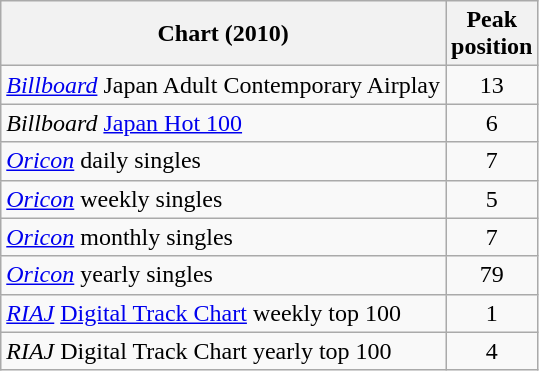<table class="wikitable">
<tr>
<th>Chart (2010)</th>
<th>Peak<br>position</th>
</tr>
<tr>
<td><em><a href='#'>Billboard</a></em> Japan Adult Contemporary Airplay</td>
<td align="center">13</td>
</tr>
<tr>
<td><em>Billboard</em> <a href='#'>Japan Hot 100</a></td>
<td align="center">6</td>
</tr>
<tr>
<td><em><a href='#'>Oricon</a></em> daily singles</td>
<td align="center">7</td>
</tr>
<tr>
<td><em><a href='#'>Oricon</a></em> weekly singles</td>
<td align="center">5</td>
</tr>
<tr>
<td><em><a href='#'>Oricon</a></em> monthly singles</td>
<td align="center">7</td>
</tr>
<tr>
<td><em><a href='#'>Oricon</a></em> yearly singles</td>
<td align="center">79</td>
</tr>
<tr>
<td><em><a href='#'>RIAJ</a></em> <a href='#'>Digital Track Chart</a> weekly top 100</td>
<td align="center">1</td>
</tr>
<tr>
<td><em>RIAJ</em> Digital Track Chart yearly top 100</td>
<td align="center">4</td>
</tr>
</table>
